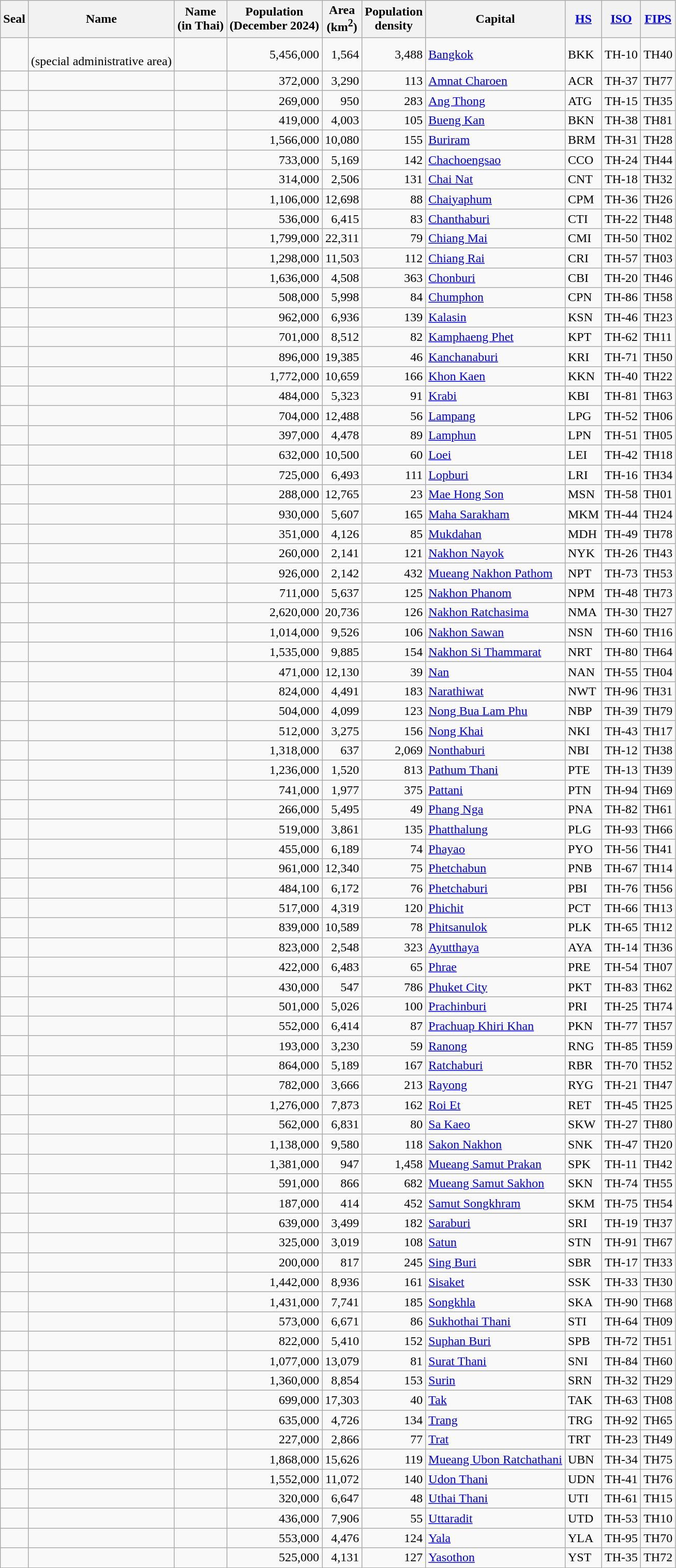<table class="wikitable sortable">
<tr>
<th class=unsortable>Seal</th>
<th>Name</th>
<th>Name<br>(in Thai)</th>
<th>Population<br>(December 2024)</th>
<th>Area<br>(km<sup>2</sup>)</th>
<th>Population<br>density</th>
<th>Capital</th>
<th><a href='#'>HS</a></th>
<th><a href='#'>ISO</a></th>
<th><a href='#'>FIPS</a></th>
</tr>
<tr>
<td></td>
<td><br>(special administrative area)</td>
<td></td>
<td style="text-align:right;">5,456,000</td>
<td style="text-align:right;">1,564</td>
<td style="text-align:right;">3,488</td>
<td><a href='#'>Bangkok</a></td>
<td>BKK</td>
<td>TH-10</td>
<td>TH40</td>
</tr>
<tr>
<td></td>
<td></td>
<td></td>
<td style="text-align:right;">372,000</td>
<td style="text-align:right;">3,290</td>
<td style="text-align:right;">113</td>
<td><a href='#'>Amnat Charoen</a></td>
<td>ACR</td>
<td>TH-37</td>
<td>TH77</td>
</tr>
<tr>
<td></td>
<td></td>
<td></td>
<td style="text-align:right;">269,000</td>
<td style="text-align:right;">950</td>
<td style="text-align:right;">283</td>
<td><a href='#'>Ang Thong</a></td>
<td>ATG</td>
<td>TH-15</td>
<td>TH35</td>
</tr>
<tr>
<td></td>
<td></td>
<td></td>
<td style="text-align:right;">419,000</td>
<td style="text-align:right;">4,003</td>
<td style="text-align:right;">105</td>
<td><a href='#'>Bueng Kan</a></td>
<td>BKN</td>
<td>TH-38</td>
<td>TH81</td>
</tr>
<tr>
<td></td>
<td></td>
<td></td>
<td style="text-align:right;">1,566,000</td>
<td style="text-align:right;">10,080</td>
<td style="text-align:right;">155</td>
<td><a href='#'>Buriram</a></td>
<td>BRM</td>
<td>TH-31</td>
<td>TH28</td>
</tr>
<tr>
<td></td>
<td></td>
<td></td>
<td style="text-align:right;">733,000</td>
<td style="text-align:right;">5,169</td>
<td style="text-align:right;">142</td>
<td><a href='#'>Chachoengsao</a></td>
<td>CCO</td>
<td>TH-24</td>
<td>TH44</td>
</tr>
<tr>
<td></td>
<td></td>
<td></td>
<td style="text-align:right;">314,000</td>
<td style="text-align:right;">2,506</td>
<td style="text-align:right;">131</td>
<td><a href='#'>Chai Nat</a></td>
<td>CNT</td>
<td>TH-18</td>
<td>TH32</td>
</tr>
<tr>
<td></td>
<td></td>
<td></td>
<td style="text-align:right;">1,106,000</td>
<td style="text-align:right;">12,698</td>
<td style="text-align:right;">88</td>
<td><a href='#'>Chaiyaphum</a></td>
<td>CPM</td>
<td>TH-36</td>
<td>TH26</td>
</tr>
<tr>
<td></td>
<td></td>
<td></td>
<td style="text-align:right;">536,000</td>
<td style="text-align:right;">6,415</td>
<td style="text-align:right;">83</td>
<td><a href='#'>Chanthaburi</a></td>
<td>CTI</td>
<td>TH-22</td>
<td>TH48</td>
</tr>
<tr>
<td></td>
<td></td>
<td></td>
<td style="text-align:right;">1,799,000</td>
<td style="text-align:right;">22,311</td>
<td style="text-align:right;">79</td>
<td><a href='#'>Chiang Mai</a></td>
<td>CMI</td>
<td>TH-50</td>
<td>TH02</td>
</tr>
<tr>
<td></td>
<td></td>
<td></td>
<td style="text-align:right;">1,298,000</td>
<td style="text-align:right;">11,503</td>
<td style="text-align:right;">112</td>
<td><a href='#'>Chiang Rai</a></td>
<td>CRI</td>
<td>TH-57</td>
<td>TH03</td>
</tr>
<tr>
<td></td>
<td></td>
<td></td>
<td style="text-align:right;">1,636,000</td>
<td style="text-align:right;">4,508</td>
<td style="text-align:right;">363</td>
<td><a href='#'>Chonburi</a></td>
<td>CBI</td>
<td>TH-20</td>
<td>TH46</td>
</tr>
<tr>
<td></td>
<td></td>
<td></td>
<td style="text-align:right;">508,000</td>
<td style="text-align:right;">5,998</td>
<td style="text-align:right;">84</td>
<td><a href='#'>Chumphon</a></td>
<td>CPN</td>
<td>TH-86</td>
<td>TH58</td>
</tr>
<tr>
<td></td>
<td></td>
<td></td>
<td style="text-align:right;">962,000</td>
<td style="text-align:right;">6,936</td>
<td style="text-align:right;">139</td>
<td><a href='#'>Kalasin</a></td>
<td>KSN</td>
<td>TH-46</td>
<td>TH23</td>
</tr>
<tr>
<td></td>
<td></td>
<td></td>
<td style="text-align:right;">701,000</td>
<td style="text-align:right;">8,512</td>
<td style="text-align:right;">82</td>
<td><a href='#'>Kamphaeng Phet</a></td>
<td>KPT</td>
<td>TH-62</td>
<td>TH11</td>
</tr>
<tr>
<td></td>
<td></td>
<td></td>
<td style="text-align:right;">896,000</td>
<td style="text-align:right;">19,385</td>
<td style="text-align:right;">46</td>
<td><a href='#'>Kanchanaburi</a></td>
<td>KRI</td>
<td>TH-71</td>
<td>TH50</td>
</tr>
<tr>
<td></td>
<td></td>
<td></td>
<td style="text-align:right;">1,772,000</td>
<td style="text-align:right;">10,659</td>
<td style="text-align:right;">166</td>
<td><a href='#'>Khon Kaen</a></td>
<td>KKN</td>
<td>TH-40</td>
<td>TH22</td>
</tr>
<tr>
<td></td>
<td></td>
<td></td>
<td style="text-align:right;">484,000</td>
<td style="text-align:right;">5,323</td>
<td style="text-align:right;">91</td>
<td><a href='#'>Krabi</a></td>
<td>KBI</td>
<td>TH-81</td>
<td>TH63</td>
</tr>
<tr>
<td></td>
<td></td>
<td></td>
<td style="text-align:right;">704,000</td>
<td style="text-align:right;">12,488</td>
<td style="text-align:right;">56</td>
<td><a href='#'>Lampang</a></td>
<td>LPG</td>
<td>TH-52</td>
<td>TH06</td>
</tr>
<tr>
<td></td>
<td></td>
<td></td>
<td style="text-align:right;">397,000</td>
<td style="text-align:right;">4,478</td>
<td style="text-align:right;">89</td>
<td><a href='#'>Lamphun</a></td>
<td>LPN</td>
<td>TH-51</td>
<td>TH05</td>
</tr>
<tr>
<td></td>
<td></td>
<td></td>
<td style="text-align:right;">632,000</td>
<td style="text-align:right;">10,500</td>
<td style="text-align:right;">60</td>
<td><a href='#'>Loei</a></td>
<td>LEI</td>
<td>TH-42</td>
<td>TH18</td>
</tr>
<tr>
<td></td>
<td></td>
<td></td>
<td style="text-align:right;">725,000</td>
<td style="text-align:right;">6,493</td>
<td style="text-align:right;">111</td>
<td><a href='#'>Lopburi</a></td>
<td>LRI</td>
<td>TH-16</td>
<td>TH34</td>
</tr>
<tr>
<td></td>
<td></td>
<td></td>
<td style="text-align:right;">288,000</td>
<td style="text-align:right;">12,765</td>
<td style="text-align:right;">23</td>
<td><a href='#'>Mae Hong Son</a></td>
<td>MSN</td>
<td>TH-58</td>
<td>TH01</td>
</tr>
<tr>
<td></td>
<td></td>
<td></td>
<td style="text-align:right;">930,000</td>
<td style="text-align:right;">5,607</td>
<td style="text-align:right;">165</td>
<td><a href='#'>Maha Sarakham</a></td>
<td>MKM</td>
<td>TH-44</td>
<td>TH24</td>
</tr>
<tr>
<td></td>
<td></td>
<td></td>
<td style="text-align:right;">351,000</td>
<td style="text-align:right;">4,126</td>
<td style="text-align:right;">85</td>
<td><a href='#'>Mukdahan</a></td>
<td>MDH</td>
<td>TH-49</td>
<td>TH78</td>
</tr>
<tr>
<td></td>
<td></td>
<td></td>
<td style="text-align:right;">260,000</td>
<td style="text-align:right;">2,141</td>
<td style="text-align:right;">121</td>
<td><a href='#'>Nakhon Nayok</a></td>
<td>NYK</td>
<td>TH-26</td>
<td>TH43</td>
</tr>
<tr>
<td></td>
<td></td>
<td></td>
<td style="text-align:right;">926,000</td>
<td style="text-align:right;">2,142</td>
<td style="text-align:right;">432</td>
<td><a href='#'>Mueang Nakhon Pathom</a></td>
<td>NPT</td>
<td>TH-73</td>
<td>TH53</td>
</tr>
<tr>
<td></td>
<td></td>
<td></td>
<td style="text-align:right;">711,000</td>
<td style="text-align:right;">5,637</td>
<td style="text-align:right;">125</td>
<td><a href='#'>Nakhon Phanom</a></td>
<td>NPM</td>
<td>TH-48</td>
<td>TH73</td>
</tr>
<tr>
<td></td>
<td></td>
<td></td>
<td style="text-align:right;">2,620,000</td>
<td style="text-align:right;">20,736</td>
<td style="text-align:right;">126</td>
<td><a href='#'>Nakhon Ratchasima</a></td>
<td>NMA</td>
<td>TH-30</td>
<td>TH27</td>
</tr>
<tr>
<td></td>
<td></td>
<td></td>
<td style="text-align:right;">1,014,000</td>
<td style="text-align:right;">9,526</td>
<td style="text-align:right;">106</td>
<td><a href='#'>Nakhon Sawan</a></td>
<td>NSN</td>
<td>TH-60</td>
<td>TH16</td>
</tr>
<tr>
<td></td>
<td></td>
<td></td>
<td style="text-align:right;">1,535,000</td>
<td style="text-align:right;">9,885</td>
<td style="text-align:right;">154</td>
<td><a href='#'>Nakhon Si Thammarat</a></td>
<td>NRT</td>
<td>TH-80</td>
<td>TH64</td>
</tr>
<tr>
<td></td>
<td></td>
<td></td>
<td style="text-align:right;">471,000</td>
<td style="text-align:right;">12,130</td>
<td style="text-align:right;">39</td>
<td><a href='#'>Nan</a></td>
<td>NAN</td>
<td>TH-55</td>
<td>TH04</td>
</tr>
<tr>
<td></td>
<td></td>
<td></td>
<td style="text-align:right;">824,000</td>
<td style="text-align:right;">4,491</td>
<td style="text-align:right;">183</td>
<td><a href='#'>Narathiwat</a></td>
<td>NWT</td>
<td>TH-96</td>
<td>TH31</td>
</tr>
<tr>
<td></td>
<td></td>
<td></td>
<td style="text-align:right;">504,000</td>
<td style="text-align:right;">4,099</td>
<td style="text-align:right;">123</td>
<td><a href='#'>Nong Bua Lam Phu</a></td>
<td>NBP</td>
<td>TH-39</td>
<td>TH79</td>
</tr>
<tr>
<td></td>
<td></td>
<td></td>
<td style="text-align:right;">512,000</td>
<td style="text-align:right;">3,275</td>
<td style="text-align:right;">156</td>
<td><a href='#'>Nong Khai</a></td>
<td>NKI</td>
<td>TH-43</td>
<td>TH17</td>
</tr>
<tr>
<td></td>
<td></td>
<td></td>
<td style="text-align:right;">1,318,000</td>
<td style="text-align:right;">637</td>
<td style="text-align:right;">2,069</td>
<td><a href='#'>Nonthaburi</a></td>
<td>NBI</td>
<td>TH-12</td>
<td>TH38</td>
</tr>
<tr>
<td></td>
<td></td>
<td></td>
<td style="text-align:right;">1,236,000</td>
<td style="text-align:right;">1,520</td>
<td style="text-align:right;">813</td>
<td><a href='#'>Pathum Thani</a></td>
<td>PTE</td>
<td>TH-13</td>
<td>TH39</td>
</tr>
<tr>
<td></td>
<td></td>
<td></td>
<td style="text-align:right;">741,000</td>
<td style="text-align:right;">1,977</td>
<td style="text-align:right;">375</td>
<td><a href='#'>Pattani</a></td>
<td>PTN</td>
<td>TH-94</td>
<td>TH69</td>
</tr>
<tr>
<td></td>
<td></td>
<td></td>
<td style="text-align:right;">266,000</td>
<td style="text-align:right;">5,495</td>
<td style="text-align:right;">49</td>
<td><a href='#'>Phang Nga</a></td>
<td>PNA</td>
<td>TH-82</td>
<td>TH61</td>
</tr>
<tr>
<td></td>
<td></td>
<td></td>
<td style="text-align:right;">519,000</td>
<td style="text-align:right;">3,861</td>
<td style="text-align:right;">135</td>
<td><a href='#'>Phatthalung</a></td>
<td>PLG</td>
<td>TH-93</td>
<td>TH66</td>
</tr>
<tr>
<td></td>
<td></td>
<td></td>
<td style="text-align:right;">455,000</td>
<td style="text-align:right;">6,189</td>
<td style="text-align:right;">74</td>
<td><a href='#'>Phayao</a></td>
<td>PYO</td>
<td>TH-56</td>
<td>TH41</td>
</tr>
<tr>
<td></td>
<td></td>
<td></td>
<td style="text-align:right;">961,000</td>
<td style="text-align:right;">12,340</td>
<td style="text-align:right;">75</td>
<td><a href='#'>Phetchabun</a></td>
<td>PNB</td>
<td>TH-67</td>
<td>TH14</td>
</tr>
<tr>
<td></td>
<td></td>
<td></td>
<td style="text-align:right;">484,100</td>
<td style="text-align:right;">6,172</td>
<td style="text-align:right;">76</td>
<td><a href='#'>Phetchaburi</a></td>
<td>PBI</td>
<td>TH-76</td>
<td>TH56</td>
</tr>
<tr>
<td></td>
<td></td>
<td></td>
<td style="text-align:right;">517,000</td>
<td style="text-align:right;">4,319</td>
<td style="text-align:right;">120</td>
<td><a href='#'>Phichit</a></td>
<td>PCT</td>
<td>TH-66</td>
<td>TH13</td>
</tr>
<tr>
<td></td>
<td></td>
<td></td>
<td style="text-align:right;">839,000</td>
<td style="text-align:right;">10,589</td>
<td style="text-align:right;">78</td>
<td><a href='#'>Phitsanulok</a></td>
<td>PLK</td>
<td>TH-65</td>
<td>TH12</td>
</tr>
<tr>
<td></td>
<td></td>
<td></td>
<td style="text-align:right;">823,000</td>
<td style="text-align:right;">2,548</td>
<td style="text-align:right;">323</td>
<td><a href='#'>Ayutthaya</a></td>
<td>AYA</td>
<td>TH-14</td>
<td>TH36</td>
</tr>
<tr>
<td></td>
<td></td>
<td></td>
<td style="text-align:right;">422,000</td>
<td style="text-align:right;">6,483</td>
<td style="text-align:right;">65</td>
<td><a href='#'>Phrae</a></td>
<td>PRE</td>
<td>TH-54</td>
<td>TH07</td>
</tr>
<tr>
<td></td>
<td></td>
<td></td>
<td style="text-align:right;">430,000</td>
<td style="text-align:right;">547</td>
<td style="text-align:right;">786</td>
<td><a href='#'>Phuket City</a></td>
<td>PKT</td>
<td>TH-83</td>
<td>TH62</td>
</tr>
<tr>
<td></td>
<td></td>
<td></td>
<td style="text-align:right;">501,000</td>
<td style="text-align:right;">5,026</td>
<td style="text-align:right;">100</td>
<td><a href='#'>Prachinburi</a></td>
<td>PRI</td>
<td>TH-25</td>
<td>TH74</td>
</tr>
<tr>
<td></td>
<td></td>
<td></td>
<td style="text-align:right;">552,000</td>
<td style="text-align:right;">6,414</td>
<td style="text-align:right;">87</td>
<td><a href='#'>Prachuap Khiri Khan</a></td>
<td>PKN</td>
<td>TH-77</td>
<td>TH57</td>
</tr>
<tr>
<td></td>
<td></td>
<td></td>
<td style="text-align:right;">193,000</td>
<td style="text-align:right;">3,230</td>
<td style="text-align:right;">59</td>
<td><a href='#'>Ranong</a></td>
<td>RNG</td>
<td>TH-85</td>
<td>TH59</td>
</tr>
<tr>
<td></td>
<td></td>
<td></td>
<td style="text-align:right;">864,000</td>
<td style="text-align:right;">5,189</td>
<td style="text-align:right;">167</td>
<td><a href='#'>Ratchaburi</a></td>
<td>RBR</td>
<td>TH-70</td>
<td>TH52</td>
</tr>
<tr>
<td></td>
<td></td>
<td></td>
<td style="text-align:right;">782,000</td>
<td style="text-align:right;">3,666</td>
<td style="text-align:right;">213</td>
<td><a href='#'>Rayong</a></td>
<td>RYG</td>
<td>TH-21</td>
<td>TH47</td>
</tr>
<tr>
<td></td>
<td></td>
<td></td>
<td style="text-align:right;">1,276,000</td>
<td style="text-align:right;">7,873</td>
<td style="text-align:right;">162</td>
<td><a href='#'>Roi Et</a></td>
<td>RET</td>
<td>TH-45</td>
<td>TH25</td>
</tr>
<tr>
<td></td>
<td></td>
<td></td>
<td style="text-align:right;">562,000</td>
<td style="text-align:right;">6,831</td>
<td style="text-align:right;">80</td>
<td><a href='#'>Sa Kaeo</a></td>
<td>SKW</td>
<td>TH-27</td>
<td>TH80</td>
</tr>
<tr>
<td></td>
<td></td>
<td></td>
<td style="text-align:right;">1,138,000</td>
<td style="text-align:right;">9,580</td>
<td style="text-align:right;">118</td>
<td><a href='#'>Sakon Nakhon</a></td>
<td>SNK</td>
<td>TH-47</td>
<td>TH20</td>
</tr>
<tr>
<td></td>
<td></td>
<td></td>
<td style="text-align:right;">1,381,000</td>
<td style="text-align:right;">947</td>
<td style="text-align:right;">1,458</td>
<td><a href='#'>Mueang Samut Prakan</a></td>
<td>SPK</td>
<td>TH-11</td>
<td>TH42</td>
</tr>
<tr>
<td></td>
<td></td>
<td></td>
<td style="text-align:right;">591,000</td>
<td style="text-align:right;">866</td>
<td style="text-align:right;">682</td>
<td><a href='#'>Mueang Samut Sakhon</a></td>
<td>SKN</td>
<td>TH-74</td>
<td>TH55</td>
</tr>
<tr>
<td></td>
<td></td>
<td></td>
<td style="text-align:right;">187,000</td>
<td style="text-align:right;">414</td>
<td style="text-align:right;">452</td>
<td><a href='#'>Samut Songkhram</a></td>
<td>SKM</td>
<td>TH-75</td>
<td>TH54</td>
</tr>
<tr>
<td></td>
<td></td>
<td></td>
<td style="text-align:right;">639,000</td>
<td style="text-align:right;">3,499</td>
<td style="text-align:right;">182</td>
<td><a href='#'>Saraburi</a></td>
<td>SRI</td>
<td>TH-19</td>
<td>TH37</td>
</tr>
<tr>
<td></td>
<td></td>
<td></td>
<td style="text-align:right;">325,000</td>
<td style="text-align:right;">3,019</td>
<td style="text-align:right;">108</td>
<td><a href='#'>Satun</a></td>
<td>STN</td>
<td>TH-91</td>
<td>TH67</td>
</tr>
<tr>
<td></td>
<td></td>
<td></td>
<td style="text-align:right;">200,000</td>
<td style="text-align:right;">817</td>
<td style="text-align:right;">245</td>
<td><a href='#'>Sing Buri</a></td>
<td>SBR</td>
<td>TH-17</td>
<td>TH33</td>
</tr>
<tr>
<td></td>
<td></td>
<td></td>
<td style="text-align:right;">1,442,000</td>
<td style="text-align:right;">8,936</td>
<td style="text-align:right;">161</td>
<td><a href='#'>Sisaket</a></td>
<td>SSK</td>
<td>TH-33</td>
<td>TH30</td>
</tr>
<tr>
<td></td>
<td></td>
<td></td>
<td style="text-align:right;">1,431,000</td>
<td style="text-align:right;">7,741</td>
<td style="text-align:right;">185</td>
<td><a href='#'>Songkhla</a></td>
<td>SKA</td>
<td>TH-90</td>
<td>TH68</td>
</tr>
<tr>
<td></td>
<td></td>
<td></td>
<td style="text-align:right;">573,000</td>
<td style="text-align:right;">6,671</td>
<td style="text-align:right;">86</td>
<td><a href='#'>Sukhothai Thani</a></td>
<td>STI</td>
<td>TH-64</td>
<td>TH09</td>
</tr>
<tr>
<td></td>
<td></td>
<td></td>
<td style="text-align:right;">822,000</td>
<td style="text-align:right;">5,410</td>
<td style="text-align:right;">152</td>
<td><a href='#'>Suphan Buri</a></td>
<td>SPB</td>
<td>TH-72</td>
<td>TH51</td>
</tr>
<tr>
<td></td>
<td></td>
<td></td>
<td style="text-align:right;">1,077,000</td>
<td style="text-align:right;">13,079</td>
<td style="text-align:right;">81</td>
<td><a href='#'>Surat Thani</a></td>
<td>SNI</td>
<td>TH-84</td>
<td>TH60</td>
</tr>
<tr>
<td></td>
<td></td>
<td></td>
<td style="text-align:right;">1,360,000</td>
<td style="text-align:right;">8,854</td>
<td style="text-align:right;">153</td>
<td><a href='#'>Surin</a></td>
<td>SRN</td>
<td>TH-32</td>
<td>TH29</td>
</tr>
<tr>
<td></td>
<td></td>
<td></td>
<td style="text-align:right;">699,000</td>
<td style="text-align:right;">17,303</td>
<td style="text-align:right;">40</td>
<td><a href='#'>Tak</a></td>
<td>TAK</td>
<td>TH-63</td>
<td>TH08</td>
</tr>
<tr>
<td></td>
<td></td>
<td></td>
<td style="text-align:right;">635,000</td>
<td style="text-align:right;">4,726</td>
<td style="text-align:right;">134</td>
<td><a href='#'>Trang</a></td>
<td>TRG</td>
<td>TH-92</td>
<td>TH65</td>
</tr>
<tr>
<td></td>
<td></td>
<td></td>
<td style="text-align:right;">227,000</td>
<td style="text-align:right;">2,866</td>
<td style="text-align:right;">77</td>
<td><a href='#'>Trat</a></td>
<td>TRT</td>
<td>TH-23</td>
<td>TH49</td>
</tr>
<tr>
<td></td>
<td></td>
<td></td>
<td style="text-align:right;">1,868,000</td>
<td style="text-align:right;">15,626</td>
<td style="text-align:right;">119</td>
<td><a href='#'>Mueang Ubon Ratchathani</a></td>
<td>UBN</td>
<td>TH-34</td>
<td>TH75</td>
</tr>
<tr>
<td></td>
<td></td>
<td></td>
<td style="text-align:right;">1,552,000</td>
<td style="text-align:right;">11,072</td>
<td style="text-align:right;">140</td>
<td><a href='#'>Udon Thani</a></td>
<td>UDN</td>
<td>TH-41</td>
<td>TH76</td>
</tr>
<tr>
<td></td>
<td></td>
<td></td>
<td style="text-align:right;">320,000</td>
<td style="text-align:right;">6,647</td>
<td style="text-align:right;">48</td>
<td><a href='#'>Uthai Thani</a></td>
<td>UTI</td>
<td>TH-61</td>
<td>TH15</td>
</tr>
<tr>
<td></td>
<td></td>
<td></td>
<td style="text-align:right;">436,000</td>
<td style="text-align:right;">7,906</td>
<td style="text-align:right;">55</td>
<td><a href='#'>Uttaradit</a></td>
<td>UTD</td>
<td>TH-53</td>
<td>TH10</td>
</tr>
<tr>
<td></td>
<td></td>
<td></td>
<td style="text-align:right;">553,000</td>
<td style="text-align:right;">4,476</td>
<td style="text-align:right;">124</td>
<td><a href='#'>Yala</a></td>
<td>YLA</td>
<td>TH-95</td>
<td>TH70</td>
</tr>
<tr>
<td></td>
<td></td>
<td></td>
<td style="text-align:right;">525,000</td>
<td style="text-align:right;">4,131</td>
<td style="text-align:right;">127</td>
<td><a href='#'>Yasothon</a></td>
<td>YST</td>
<td>TH-35</td>
<td>TH72</td>
</tr>
</table>
